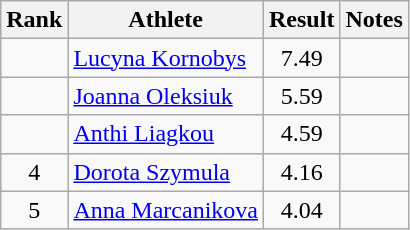<table class="wikitable sortable" style="text-align:center">
<tr>
<th>Rank</th>
<th>Athlete</th>
<th>Result</th>
<th>Notes</th>
</tr>
<tr>
<td></td>
<td style="text-align:left"><a href='#'>Lucyna Kornobys</a><br></td>
<td>7.49</td>
<td></td>
</tr>
<tr>
<td></td>
<td style="text-align:left"><a href='#'>Joanna Oleksiuk</a><br></td>
<td>5.59</td>
<td></td>
</tr>
<tr>
<td></td>
<td style="text-align:left"><a href='#'>Anthi Liagkou</a><br></td>
<td>4.59</td>
<td></td>
</tr>
<tr>
<td>4</td>
<td style="text-align:left"><a href='#'>Dorota Szymula</a><br></td>
<td>4.16</td>
<td></td>
</tr>
<tr>
<td>5</td>
<td style="text-align:left"><a href='#'>Anna Marcanikova</a><br></td>
<td>4.04</td>
<td></td>
</tr>
</table>
